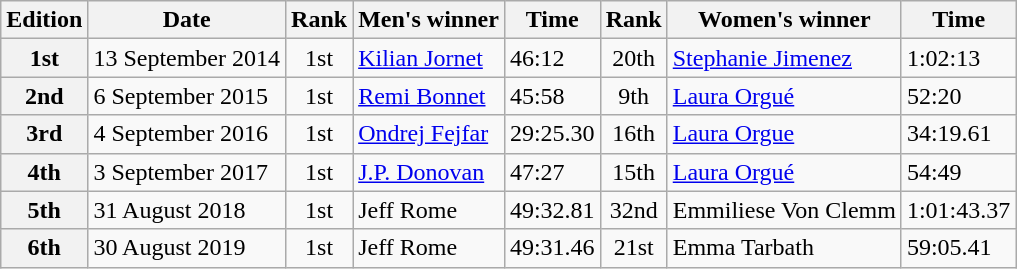<table class="wikitable" width=  style="font-size:90%; text-align:left;">
<tr>
<th>Edition</th>
<th>Date</th>
<th>Rank</th>
<th>Men's winner</th>
<th>Time</th>
<th>Rank</th>
<th>Women's winner</th>
<th>Time</th>
</tr>
<tr>
<th>1st</th>
<td>13 September 2014</td>
<td align=center>1st</td>
<td> <a href='#'>Kilian Jornet</a></td>
<td>46:12</td>
<td align=center>20th</td>
<td> <a href='#'>Stephanie Jimenez</a></td>
<td>1:02:13</td>
</tr>
<tr>
<th>2nd</th>
<td>6 September 2015</td>
<td align=center>1st</td>
<td> <a href='#'>Remi Bonnet</a></td>
<td>45:58</td>
<td align=center>9th</td>
<td> <a href='#'>Laura Orgué</a></td>
<td>52:20</td>
</tr>
<tr>
<th>3rd</th>
<td>4 September 2016</td>
<td align=center>1st</td>
<td> <a href='#'>Ondrej Fejfar</a></td>
<td>29:25.30</td>
<td align=center>16th</td>
<td> <a href='#'>Laura Orgue</a></td>
<td>34:19.61</td>
</tr>
<tr>
<th>4th</th>
<td>3 September 2017</td>
<td align=center>1st</td>
<td> <a href='#'>J.P. Donovan</a></td>
<td>47:27</td>
<td align=center>15th</td>
<td> <a href='#'>Laura Orgué</a></td>
<td>54:49</td>
</tr>
<tr>
<th>5th</th>
<td>31 August 2018</td>
<td align=center>1st</td>
<td> Jeff Rome</td>
<td>49:32.81</td>
<td align=center>32nd</td>
<td> Emmiliese Von Clemm</td>
<td>1:01:43.37</td>
</tr>
<tr>
<th>6th</th>
<td>30 August 2019</td>
<td align=center>1st</td>
<td> Jeff Rome</td>
<td>49:31.46</td>
<td align=center>21st</td>
<td> Emma Tarbath</td>
<td>59:05.41</td>
</tr>
</table>
